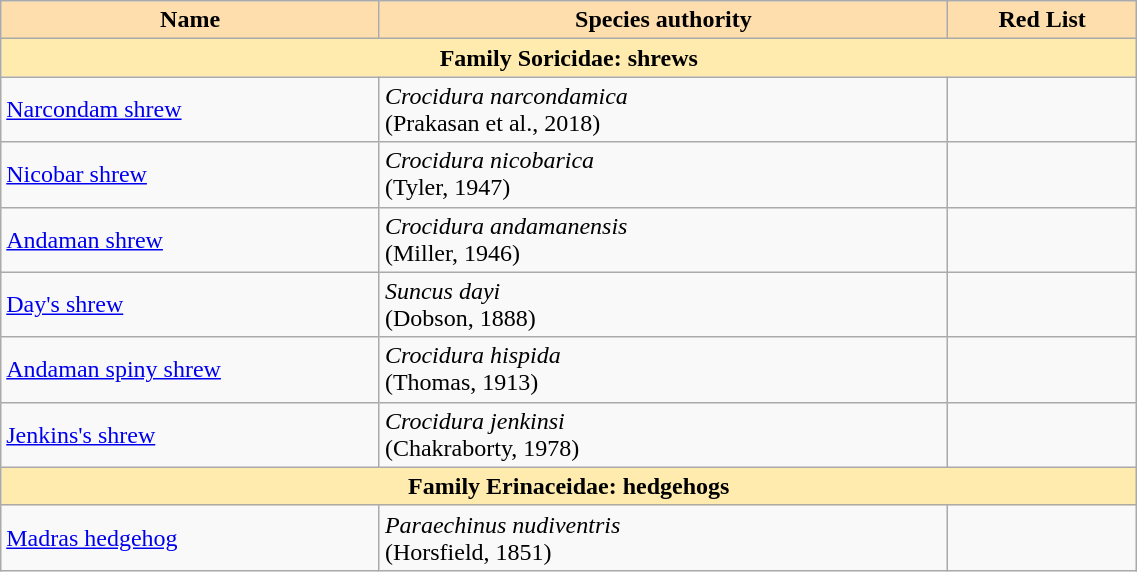<table width="60%" class="sortable wikitable" text-align:center>
<tr>
<th width="20%" style="background:navajowhite">Name</th>
<th width="30%" style="background:navajowhite">Species authority</th>
<th width="10%" style="background:navajowhite">Red List</th>
</tr>
<tr>
<td style="text-align:center;" bgcolor="#ffebad" colspan="3"><strong>Family Soricidae: shrews</strong></td>
</tr>
<tr>
<td><a href='#'>Narcondam shrew</a></td>
<td><em>Crocidura narcondamica</em><br>(Prakasan et al., 2018)</td>
<td></td>
</tr>
<tr>
<td><a href='#'>Nicobar shrew</a></td>
<td><em>Crocidura nicobarica</em><br>(Tyler, 1947)</td>
<td></td>
</tr>
<tr>
<td><a href='#'>Andaman shrew</a></td>
<td><em>Crocidura andamanensis</em><br>(Miller, 1946)</td>
<td></td>
</tr>
<tr>
<td><a href='#'>Day's shrew</a></td>
<td><em>Suncus dayi</em><br>(Dobson, 1888)</td>
<td></td>
</tr>
<tr>
<td><a href='#'>Andaman spiny shrew</a></td>
<td><em>Crocidura hispida</em><br>(Thomas, 1913)</td>
<td></td>
</tr>
<tr>
<td><a href='#'>Jenkins's shrew</a></td>
<td><em>Crocidura jenkinsi</em><br>(Chakraborty, 1978)</td>
<td></td>
</tr>
<tr>
<td style="text-align:center;" bgcolor="#ffebad" colspan="3"><strong>Family Erinaceidae: hedgehogs</strong></td>
</tr>
<tr>
<td><a href='#'>Madras hedgehog</a></td>
<td><em>Paraechinus nudiventris</em><br>(Horsfield, 1851)</td>
<td></td>
</tr>
</table>
